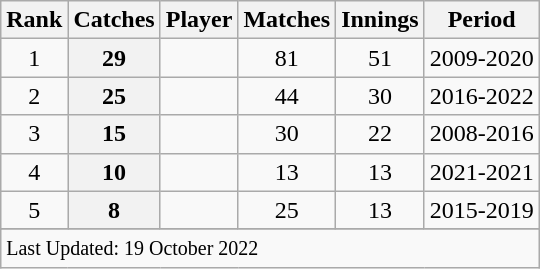<table class="wikitable plainrowheaders sortable">
<tr>
<th scope=col>Rank</th>
<th scope=col>Catches</th>
<th scope=col>Player</th>
<th scope=col>Matches</th>
<th scope=col>Innings</th>
<th scope=col>Period</th>
</tr>
<tr>
<td align=center>1</td>
<th scope=row style=text-align:center;>29</th>
<td></td>
<td align=center>81</td>
<td align=center>51</td>
<td>2009-2020</td>
</tr>
<tr>
<td align=center>2</td>
<th scope=row style=text-align:center;>25</th>
<td> </td>
<td align=center>44</td>
<td align=center>30</td>
<td>2016-2022</td>
</tr>
<tr>
<td align=center>3</td>
<th scope=row style=text-align:center;>15</th>
<td></td>
<td align=center>30</td>
<td align=center>22</td>
<td>2008-2016</td>
</tr>
<tr>
<td align=center>4</td>
<th scope=row style=text-align:center;>10</th>
<td> </td>
<td align=center>13</td>
<td align=center>13</td>
<td>2021-2021</td>
</tr>
<tr>
<td align=center>5</td>
<th scope=row style=text-align:center;>8</th>
<td></td>
<td align=center>25</td>
<td align=center>13</td>
<td>2015-2019</td>
</tr>
<tr>
</tr>
<tr class=sortbottom>
<td colspan=6><small>Last Updated: 19 October 2022</small></td>
</tr>
</table>
